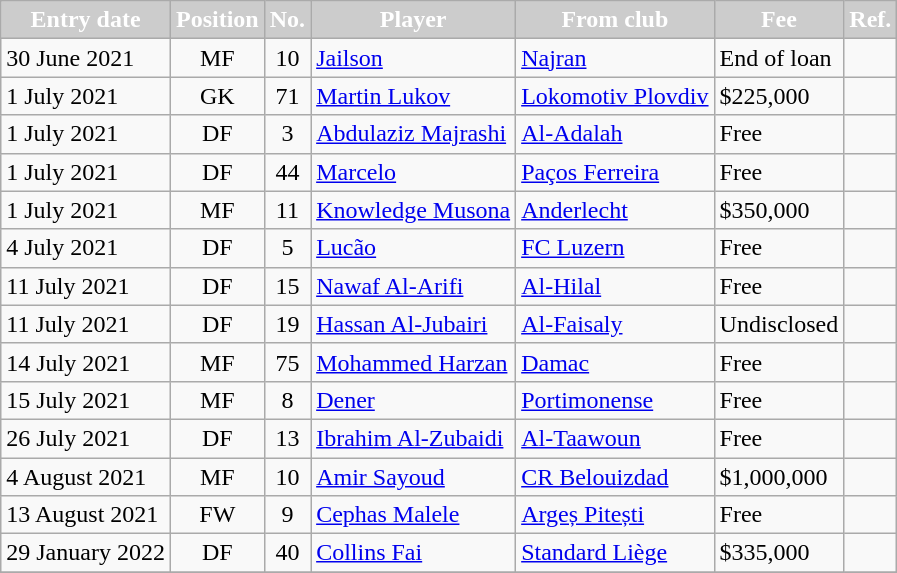<table class="wikitable sortable">
<tr>
<th style="background:#CCCCCC; color:white;"><strong>Entry date</strong></th>
<th style="background:#CCCCCC; color:white;"><strong>Position</strong></th>
<th style="background:#CCCCCC; color:white;"><strong>No.</strong></th>
<th style="background:#CCCCCC; color:white;"><strong>Player</strong></th>
<th style="background:#CCCCCC; color:white;"><strong>From club</strong></th>
<th style="background:#CCCCCC; color:white;"><strong>Fee</strong></th>
<th style="background:#CCCCCC; color:white;"><strong>Ref.</strong></th>
</tr>
<tr>
<td>30 June 2021</td>
<td style="text-align:center;">MF</td>
<td style="text-align:center;">10</td>
<td style="text-align:left;"> <a href='#'>Jailson</a></td>
<td style="text-align:left;"> <a href='#'>Najran</a></td>
<td>End of loan</td>
<td></td>
</tr>
<tr>
<td>1 July 2021</td>
<td style="text-align:center;">GK</td>
<td style="text-align:center;">71</td>
<td style="text-align:left;"> <a href='#'>Martin Lukov</a></td>
<td style="text-align:left;"> <a href='#'>Lokomotiv Plovdiv</a></td>
<td>$225,000</td>
<td></td>
</tr>
<tr>
<td>1 July 2021</td>
<td style="text-align:center;">DF</td>
<td style="text-align:center;">3</td>
<td style="text-align:left;"> <a href='#'>Abdulaziz Majrashi</a></td>
<td style="text-align:left;"> <a href='#'>Al-Adalah</a></td>
<td>Free</td>
<td></td>
</tr>
<tr>
<td>1 July 2021</td>
<td style="text-align:center;">DF</td>
<td style="text-align:center;">44</td>
<td style="text-align:left;"> <a href='#'>Marcelo</a></td>
<td style="text-align:left;"> <a href='#'>Paços Ferreira</a></td>
<td>Free</td>
<td></td>
</tr>
<tr>
<td>1 July 2021</td>
<td style="text-align:center;">MF</td>
<td style="text-align:center;">11</td>
<td style="text-align:left;"> <a href='#'>Knowledge Musona</a></td>
<td style="text-align:left;"> <a href='#'>Anderlecht</a></td>
<td>$350,000</td>
<td></td>
</tr>
<tr>
<td>4 July 2021</td>
<td style="text-align:center;">DF</td>
<td style="text-align:center;">5</td>
<td style="text-align:left;"> <a href='#'>Lucão</a></td>
<td style="text-align:left;"> <a href='#'>FC Luzern</a></td>
<td>Free</td>
<td></td>
</tr>
<tr>
<td>11 July 2021</td>
<td style="text-align:center;">DF</td>
<td style="text-align:center;">15</td>
<td style="text-align:left;"> <a href='#'>Nawaf Al-Arifi</a></td>
<td style="text-align:left;"> <a href='#'>Al-Hilal</a></td>
<td>Free</td>
<td></td>
</tr>
<tr>
<td>11 July 2021</td>
<td style="text-align:center;">DF</td>
<td style="text-align:center;">19</td>
<td style="text-align:left;"> <a href='#'>Hassan Al-Jubairi</a></td>
<td style="text-align:left;"> <a href='#'>Al-Faisaly</a></td>
<td>Undisclosed</td>
<td></td>
</tr>
<tr>
<td>14 July 2021</td>
<td style="text-align:center;">MF</td>
<td style="text-align:center;">75</td>
<td style="text-align:left;"> <a href='#'>Mohammed Harzan</a></td>
<td style="text-align:left;"> <a href='#'>Damac</a></td>
<td>Free</td>
<td></td>
</tr>
<tr>
<td>15 July 2021</td>
<td style="text-align:center;">MF</td>
<td style="text-align:center;">8</td>
<td style="text-align:left;"> <a href='#'>Dener</a></td>
<td style="text-align:left;"> <a href='#'>Portimonense</a></td>
<td>Free</td>
<td></td>
</tr>
<tr>
<td>26 July 2021</td>
<td style="text-align:center;">DF</td>
<td style="text-align:center;">13</td>
<td style="text-align:left;"> <a href='#'>Ibrahim Al-Zubaidi</a></td>
<td style="text-align:left;"> <a href='#'>Al-Taawoun</a></td>
<td>Free</td>
<td></td>
</tr>
<tr>
<td>4 August 2021</td>
<td style="text-align:center;">MF</td>
<td style="text-align:center;">10</td>
<td style="text-align:left;"> <a href='#'>Amir Sayoud</a></td>
<td style="text-align:left;"> <a href='#'>CR Belouizdad</a></td>
<td>$1,000,000</td>
<td></td>
</tr>
<tr>
<td>13 August 2021</td>
<td style="text-align:center;">FW</td>
<td style="text-align:center;">9</td>
<td style="text-align:left;"> <a href='#'>Cephas Malele</a></td>
<td style="text-align:left;"> <a href='#'>Argeș Pitești</a></td>
<td>Free</td>
<td></td>
</tr>
<tr>
<td>29 January 2022</td>
<td style="text-align:center;">DF</td>
<td style="text-align:center;">40</td>
<td style="text-align:left;"> <a href='#'>Collins Fai</a></td>
<td style="text-align:left;"> <a href='#'>Standard Liège</a></td>
<td>$335,000</td>
<td></td>
</tr>
<tr>
</tr>
</table>
